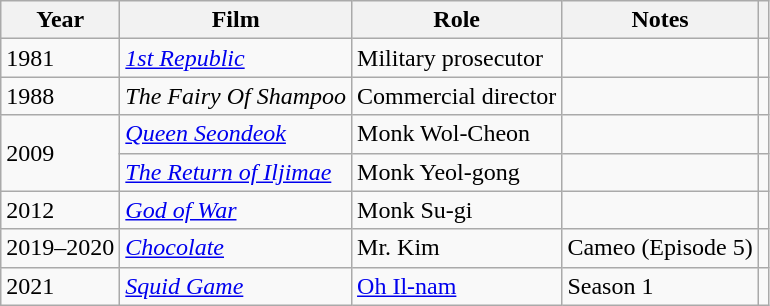<table class="wikitable sortable">
<tr>
<th>Year</th>
<th>Film</th>
<th>Role</th>
<th>Notes</th>
<th></th>
</tr>
<tr>
<td>1981</td>
<td><em><a href='#'>1st Republic</a></em></td>
<td>Military prosecutor</td>
<td></td>
<td></td>
</tr>
<tr>
<td>1988</td>
<td><em>The Fairy Of Shampoo</em></td>
<td>Commercial director</td>
<td></td>
<td></td>
</tr>
<tr>
<td rowspan="2">2009</td>
<td><a href='#'><em>Queen Seondeok</em></a></td>
<td>Monk Wol-Cheon</td>
<td></td>
<td></td>
</tr>
<tr>
<td><em><a href='#'>The Return of Iljimae</a></em></td>
<td>Monk Yeol-gong</td>
<td></td>
<td></td>
</tr>
<tr>
<td>2012</td>
<td><em><a href='#'>God of War</a></em></td>
<td>Monk Su-gi</td>
<td></td>
<td></td>
</tr>
<tr>
<td>2019–2020</td>
<td><em><a href='#'>Chocolate</a></em></td>
<td>Mr. Kim</td>
<td>Cameo (Episode 5)</td>
<td></td>
</tr>
<tr>
<td>2021</td>
<td><em><a href='#'>Squid Game</a></em></td>
<td><a href='#'>Oh Il-nam</a></td>
<td>Season 1</td>
<td></td>
</tr>
</table>
